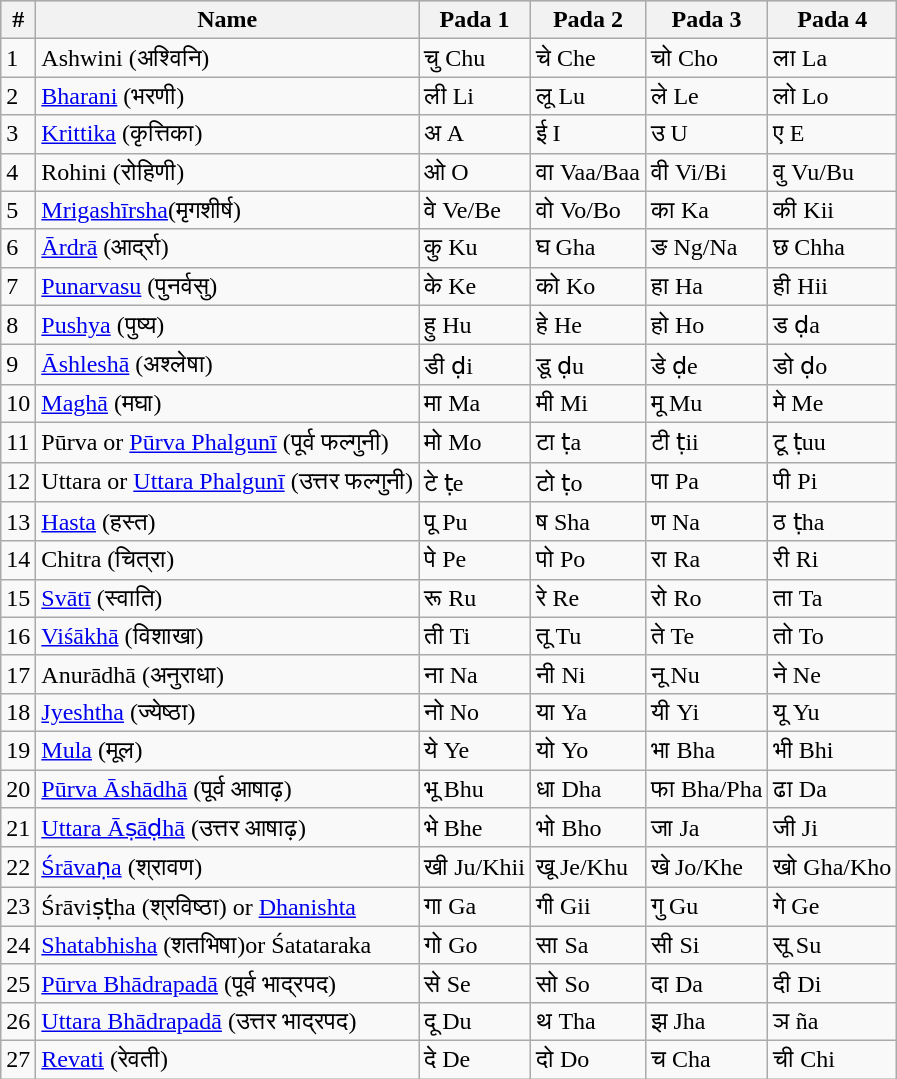<table class="wikitable" align="center" cellspacing="2" cellpadding="">
<tr bgcolor=#cccccc>
<th>#</th>
<th>Name</th>
<th>Pada 1</th>
<th>Pada 2</th>
<th>Pada 3</th>
<th>Pada 4</th>
</tr>
<tr>
<td>1</td>
<td>Ashwini (अश्विनि)</td>
<td>चु  Chu</td>
<td>चे  Che</td>
<td>चो  Cho</td>
<td>ला  La</td>
</tr>
<tr>
<td>2</td>
<td><a href='#'>Bharani</a> (भरणी)</td>
<td>ली  Li</td>
<td>लू  Lu</td>
<td>ले  Le</td>
<td>लो  Lo</td>
</tr>
<tr>
<td>3</td>
<td><a href='#'>Krittika</a> (कृत्तिका)</td>
<td>अ A</td>
<td>ई I</td>
<td>उ U</td>
<td>ए E</td>
</tr>
<tr>
<td>4</td>
<td>Rohini (रोहिणी)</td>
<td>ओ O</td>
<td>वा  Vaa/Baa</td>
<td>वी  Vi/Bi</td>
<td>वु  Vu/Bu</td>
</tr>
<tr>
<td>5</td>
<td><a href='#'>Mrigashīrsha</a>(मृगशीर्ष)</td>
<td>वे  Ve/Be</td>
<td>वो  Vo/Bo</td>
<td>का  Ka</td>
<td>की  Kii</td>
</tr>
<tr>
<td>6</td>
<td><a href='#'>Ārdrā</a> (आर्द्रा)</td>
<td>कु  Ku</td>
<td>घ Gha</td>
<td>ङ Ng/Na</td>
<td>छ Chha</td>
</tr>
<tr>
<td>7</td>
<td><a href='#'>Punarvasu</a> (पुनर्वसु)</td>
<td>के  Ke</td>
<td>को  Ko</td>
<td>हा  Ha</td>
<td>ही  Hii</td>
</tr>
<tr>
<td>8</td>
<td><a href='#'>Pushya</a> (पुष्य)</td>
<td>हु  Hu</td>
<td>हे  He</td>
<td>हो  Ho</td>
<td>ड ḍa</td>
</tr>
<tr>
<td>9</td>
<td><a href='#'>Āshleshā</a> (अश्लेषा)</td>
<td>डी  ḍi</td>
<td>डू  ḍu</td>
<td>डे  ḍe</td>
<td>डो  ḍo</td>
</tr>
<tr>
<td>10</td>
<td><a href='#'>Maghā</a> (मघा)</td>
<td>मा  Ma</td>
<td>मी  Mi</td>
<td>मू  Mu</td>
<td>मे  Me</td>
</tr>
<tr>
<td>11</td>
<td>Pūrva or <a href='#'>Pūrva Phalgunī</a> (पूर्व फल्गुनी)</td>
<td>मो  Mo</td>
<td>टा  ṭa</td>
<td>टी  ṭii</td>
<td>टू  ṭuu</td>
</tr>
<tr>
<td>12</td>
<td>Uttara or <a href='#'>Uttara Phalgunī</a> (उत्तर फल्गुनी)</td>
<td>टे  ṭe</td>
<td>टो  ṭo</td>
<td>पा  Pa</td>
<td>पी  Pi</td>
</tr>
<tr>
<td>13</td>
<td><a href='#'>Hasta</a> (हस्त)</td>
<td>पू  Pu</td>
<td>ष Sha</td>
<td>ण Na</td>
<td>ठ ṭha</td>
</tr>
<tr>
<td>14</td>
<td>Chitra (चित्रा)</td>
<td>पे  Pe</td>
<td>पो  Po</td>
<td>रा  Ra</td>
<td>री  Ri</td>
</tr>
<tr>
<td>15</td>
<td><a href='#'>Svātī</a> (स्वाति)</td>
<td>रू  Ru</td>
<td>रे  Re</td>
<td>रो  Ro</td>
<td>ता  Ta</td>
</tr>
<tr>
<td>16</td>
<td><a href='#'>Viśākhā</a> (विशाखा)</td>
<td>ती  Ti</td>
<td>तू  Tu</td>
<td>ते  Te</td>
<td>तो  To</td>
</tr>
<tr>
<td>17</td>
<td>Anurādhā (अनुराधा)</td>
<td>ना  Na</td>
<td>नी  Ni</td>
<td>नू  Nu</td>
<td>ने  Ne</td>
</tr>
<tr>
<td>18</td>
<td><a href='#'>Jyeshtha</a> (ज्येष्ठा)</td>
<td>नो  No</td>
<td>या  Ya</td>
<td>यी  Yi</td>
<td>यू  Yu</td>
</tr>
<tr>
<td>19</td>
<td><a href='#'>Mula</a> (मूल)</td>
<td>ये  Ye</td>
<td>यो  Yo</td>
<td>भा  Bha</td>
<td>भी  Bhi</td>
</tr>
<tr>
<td>20</td>
<td><a href='#'>Pūrva Āshādhā</a> (पूर्व आषाढ़)</td>
<td>भू  Bhu</td>
<td>धा  Dha</td>
<td>फा  Bha/Pha</td>
<td>ढा  Da</td>
</tr>
<tr>
<td>21</td>
<td><a href='#'>Uttara Āṣāḍhā</a> (उत्तर आषाढ़)</td>
<td>भे  Bhe</td>
<td>भो  Bho</td>
<td>जा  Ja</td>
<td>जी  Ji</td>
</tr>
<tr>
<td>22</td>
<td><a href='#'>Śrāvaṇa</a> (श्र‌ावण)</td>
<td>खी  Ju/Khii</td>
<td>खू  Je/Khu</td>
<td>खे   Jo/Khe</td>
<td>खो  Gha/Kho</td>
</tr>
<tr>
<td>23</td>
<td>Śrāviṣṭha (श्रविष्ठा) or <a href='#'>Dhanishta</a></td>
<td>गा  Ga</td>
<td>गी  Gii</td>
<td>गु  Gu</td>
<td>गे  Ge</td>
</tr>
<tr>
<td>24</td>
<td><a href='#'>Shatabhisha</a> (शतभिषा)or Śatataraka</td>
<td>गो  Go</td>
<td>सा  Sa</td>
<td>सी  Si</td>
<td>सू  Su</td>
</tr>
<tr>
<td>25</td>
<td><a href='#'>Pūrva Bhādrapadā</a> (पूर्व भाद्रपद)</td>
<td>से  Se</td>
<td>सो  So</td>
<td>दा Da</td>
<td>दी  Di</td>
</tr>
<tr>
<td>26</td>
<td><a href='#'>Uttara Bhādrapadā</a> (उत्तर भाद्रपद)</td>
<td>दू  Du</td>
<td>थ Tha</td>
<td>झ Jha</td>
<td>ञ ña</td>
</tr>
<tr>
<td>27</td>
<td><a href='#'>Revati</a> (रेवती)</td>
<td>दे  De</td>
<td>दो  Do</td>
<td>च Cha</td>
<td>ची  Chi</td>
</tr>
</table>
